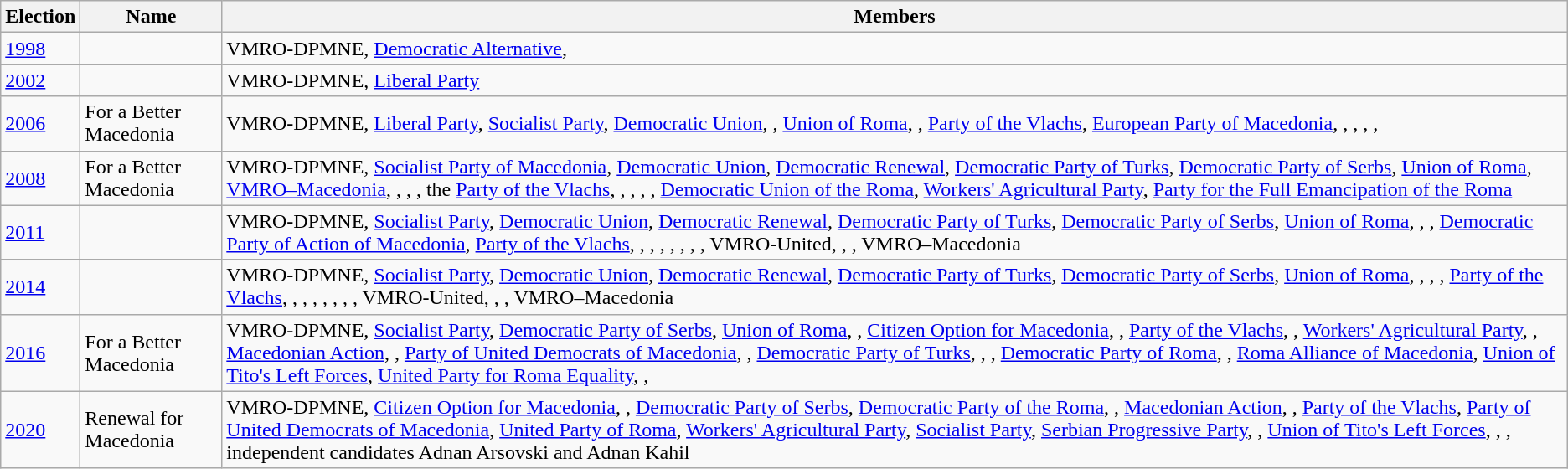<table class=wikitable>
<tr>
<th>Election</th>
<th>Name</th>
<th>Members</th>
</tr>
<tr>
<td><a href='#'>1998</a></td>
<td></td>
<td>VMRO-DPMNE, <a href='#'>Democratic Alternative</a>, </td>
</tr>
<tr>
<td><a href='#'>2002</a></td>
<td></td>
<td>VMRO-DPMNE, <a href='#'>Liberal Party</a></td>
</tr>
<tr>
<td><a href='#'>2006</a></td>
<td>For a Better Macedonia</td>
<td>VMRO-DPMNE, <a href='#'>Liberal Party</a>, <a href='#'>Socialist Party</a>, <a href='#'>Democratic Union</a>, , <a href='#'>Union of Roma</a>, , <a href='#'>Party of the Vlachs</a>, <a href='#'>European Party of Macedonia</a>, , , , , </td>
</tr>
<tr>
<td><a href='#'>2008</a></td>
<td>For a Better Macedonia</td>
<td>VMRO-DPMNE, <a href='#'>Socialist Party of Macedonia</a>, <a href='#'>Democratic Union</a>, <a href='#'>Democratic Renewal</a>, <a href='#'>Democratic Party of Turks</a>, <a href='#'>Democratic Party of Serbs</a>, <a href='#'>Union of Roma</a>, <a href='#'>VMRO–Macedonia</a>, , , , the <a href='#'>Party of the Vlachs</a>, , , , , <a href='#'>Democratic Union of the Roma</a>, <a href='#'>Workers' Agricultural Party</a>, <a href='#'>Party for the Full Emancipation of the Roma</a></td>
</tr>
<tr>
<td><a href='#'>2011</a></td>
<td></td>
<td>VMRO-DPMNE, <a href='#'>Socialist Party</a>, <a href='#'>Democratic Union</a>, <a href='#'>Democratic Renewal</a>, <a href='#'>Democratic Party of Turks</a>, <a href='#'>Democratic Party of Serbs</a>, <a href='#'>Union of Roma</a>, , , <a href='#'>Democratic Party of Action of Macedonia</a>, <a href='#'>Party of the Vlachs</a>, , , , , , , , VMRO-United, , , VMRO–Macedonia</td>
</tr>
<tr>
<td><a href='#'>2014</a></td>
<td></td>
<td>VMRO-DPMNE, <a href='#'>Socialist Party</a>, <a href='#'>Democratic Union</a>, <a href='#'>Democratic Renewal</a>, <a href='#'>Democratic Party of Turks</a>, <a href='#'>Democratic Party of Serbs</a>, <a href='#'>Union of Roma</a>, , , , <a href='#'>Party of the Vlachs</a>, , , , , , , , VMRO-United, , , VMRO–Macedonia</td>
</tr>
<tr>
<td><a href='#'>2016</a></td>
<td>For a Better Macedonia</td>
<td>VMRO-DPMNE, <a href='#'>Socialist Party</a>, <a href='#'>Democratic Party of Serbs</a>, <a href='#'>Union of Roma</a>, , <a href='#'>Citizen Option for Macedonia</a>, , <a href='#'>Party of the Vlachs</a>, , <a href='#'>Workers' Agricultural Party</a>, , <a href='#'>Macedonian Action</a>, , <a href='#'>Party of United Democrats of Macedonia</a>, , <a href='#'>Democratic Party of Turks</a>, , , <a href='#'>Democratic Party of Roma</a>, , <a href='#'>Roma Alliance of Macedonia</a>, <a href='#'>Union of Tito's Left Forces</a>, <a href='#'>United Party for Roma Equality</a>, , </td>
</tr>
<tr>
<td><a href='#'>2020</a></td>
<td>Renewal for Macedonia</td>
<td>VMRO-DPMNE, <a href='#'>Citizen Option for Macedonia</a>, , <a href='#'>Democratic Party of Serbs</a>, <a href='#'>Democratic Party of the Roma</a>, , <a href='#'>Macedonian Action</a>, , <a href='#'>Party of the Vlachs</a>, <a href='#'>Party of United Democrats of Macedonia</a>, <a href='#'>United Party of Roma</a>, <a href='#'>Workers' Agricultural Party</a>, <a href='#'>Socialist Party</a>, <a href='#'>Serbian Progressive Party</a>, , <a href='#'>Union of Tito's Left Forces</a>, , , independent candidates Adnan Arsovski and Adnan Kahil</td>
</tr>
</table>
